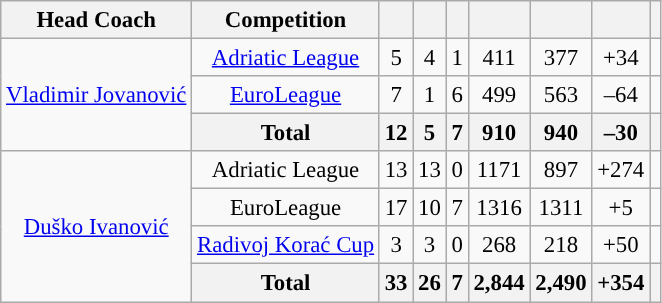<table class="wikitable" style="font-size:95%; text-align:center;">
<tr>
<th>Head Coach</th>
<th>Competition</th>
<th></th>
<th></th>
<th></th>
<th></th>
<th></th>
<th></th>
<th></th>
</tr>
<tr>
<td rowspan=3><a href='#'>Vladimir Jovanović</a></td>
<td><a href='#'>Adriatic League</a></td>
<td>5</td>
<td>4</td>
<td>1</td>
<td>411</td>
<td>377</td>
<td>+34</td>
<td></td>
</tr>
<tr>
<td><a href='#'>EuroLeague</a></td>
<td>7</td>
<td>1</td>
<td>6</td>
<td>499</td>
<td>563</td>
<td>–64</td>
<td></td>
</tr>
<tr>
<th>Total</th>
<th>12</th>
<th>5</th>
<th>7</th>
<th>910</th>
<th>940</th>
<th>–30</th>
<th></th>
</tr>
<tr>
<td rowspan=4><a href='#'>Duško Ivanović</a></td>
<td>Adriatic League</td>
<td>13</td>
<td>13</td>
<td>0</td>
<td>1171</td>
<td>897</td>
<td>+274</td>
<td></td>
</tr>
<tr>
<td>EuroLeague</td>
<td>17</td>
<td>10</td>
<td>7</td>
<td>1316</td>
<td>1311</td>
<td>+5</td>
<td></td>
</tr>
<tr>
<td><a href='#'>Radivoj Korać Cup</a></td>
<td>3</td>
<td>3</td>
<td>0</td>
<td>268</td>
<td>218</td>
<td>+50</td>
<td></td>
</tr>
<tr>
<th>Total</th>
<th>33</th>
<th>26</th>
<th>7</th>
<th>2,844</th>
<th>2,490</th>
<th>+354</th>
<th></th>
</tr>
</table>
